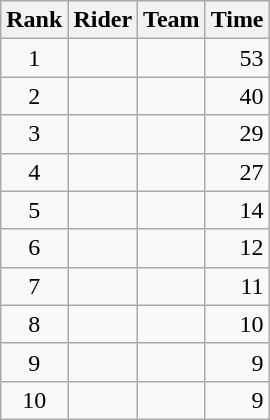<table class="wikitable">
<tr>
<th scope="col">Rank</th>
<th scope="col">Rider</th>
<th scope="col">Team</th>
<th scope="col">Time</th>
</tr>
<tr>
<td style="text-align:center;">1</td>
<td> </td>
<td></td>
<td style="text-align:right;">53</td>
</tr>
<tr>
<td style="text-align:center;">2</td>
<td> </td>
<td></td>
<td style="text-align:right;">40</td>
</tr>
<tr>
<td style="text-align:center;">3</td>
<td></td>
<td></td>
<td style="text-align:right;">29</td>
</tr>
<tr>
<td style="text-align:center;">4</td>
<td></td>
<td></td>
<td style="text-align:right;">27</td>
</tr>
<tr>
<td style="text-align:center;">5</td>
<td></td>
<td></td>
<td style="text-align:right;">14</td>
</tr>
<tr>
<td style="text-align:center;">6</td>
<td></td>
<td></td>
<td style="text-align:right;">12</td>
</tr>
<tr>
<td style="text-align:center;">7</td>
<td></td>
<td></td>
<td style="text-align:right;">11</td>
</tr>
<tr>
<td style="text-align:center;">8</td>
<td></td>
<td></td>
<td style="text-align:right;">10</td>
</tr>
<tr>
<td style="text-align:center;">9</td>
<td></td>
<td></td>
<td style="text-align:right;">9</td>
</tr>
<tr>
<td style="text-align:center;">10</td>
<td></td>
<td></td>
<td style="text-align:right;">9</td>
</tr>
</table>
